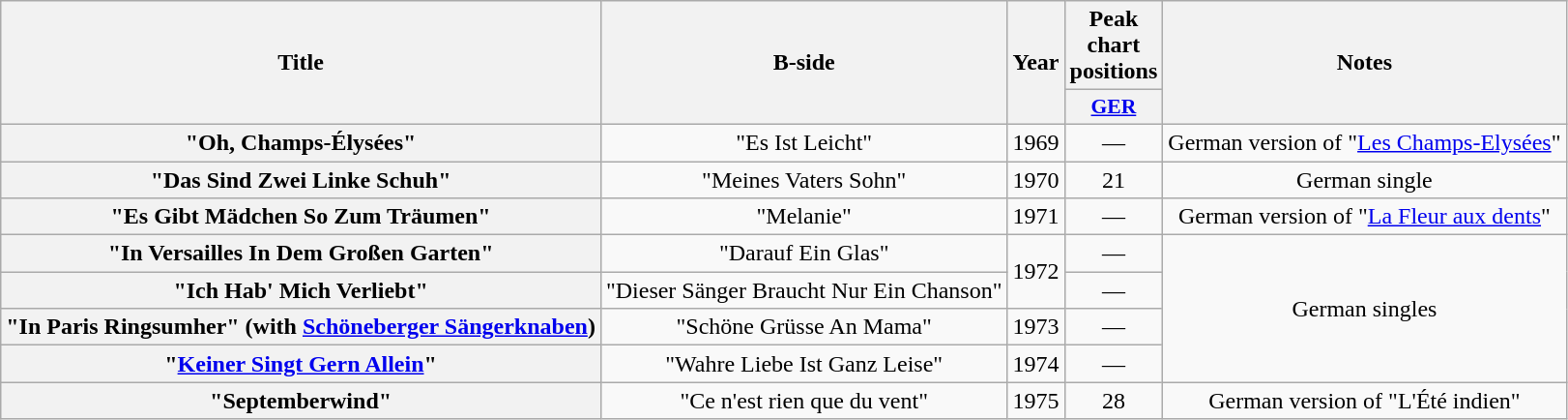<table class="wikitable plainrowheaders" style="text-align:center;">
<tr>
<th rowspan="2" scope="col">Title</th>
<th rowspan="2">B-side</th>
<th rowspan="2" scope="col">Year</th>
<th>Peak chart positions</th>
<th rowspan="2">Notes</th>
</tr>
<tr>
<th scope="col" style="width:2.5em;font-size:90%;"><a href='#'>GER</a><br></th>
</tr>
<tr>
<th scope="row">"Oh, Champs-Élysées"</th>
<td>"Es Ist Leicht"</td>
<td>1969</td>
<td>—</td>
<td>German version of "<a href='#'>Les Champs-Elysées</a>"</td>
</tr>
<tr>
<th scope="row">"Das Sind Zwei Linke Schuh"</th>
<td>"Meines Vaters Sohn"</td>
<td>1970</td>
<td>21</td>
<td>German single</td>
</tr>
<tr>
<th scope="row">"Es Gibt Mädchen So Zum Träumen"</th>
<td>"Melanie"</td>
<td>1971</td>
<td>—</td>
<td>German version of "<a href='#'>La Fleur aux dents</a>"</td>
</tr>
<tr>
<th scope="row">"In Versailles In Dem Großen Garten"</th>
<td>"Darauf Ein Glas"</td>
<td rowspan="2">1972</td>
<td>—</td>
<td rowspan="4">German singles</td>
</tr>
<tr>
<th scope="row">"Ich Hab' Mich Verliebt"</th>
<td>"Dieser Sänger Braucht Nur Ein Chanson"</td>
<td>—</td>
</tr>
<tr>
<th scope="row">"In Paris Ringsumher" (with <a href='#'>Schöneberger Sängerknaben</a>)</th>
<td>"Schöne Grüsse An Mama"</td>
<td>1973</td>
<td>—</td>
</tr>
<tr>
<th scope="row">"<a href='#'>Keiner Singt Gern Allein</a>"</th>
<td>"Wahre Liebe Ist Ganz Leise"</td>
<td>1974</td>
<td>—</td>
</tr>
<tr>
<th scope="row">"Septemberwind"</th>
<td>"Ce n'est rien que du vent"</td>
<td>1975</td>
<td>28</td>
<td>German version of "L'Été indien"</td>
</tr>
</table>
